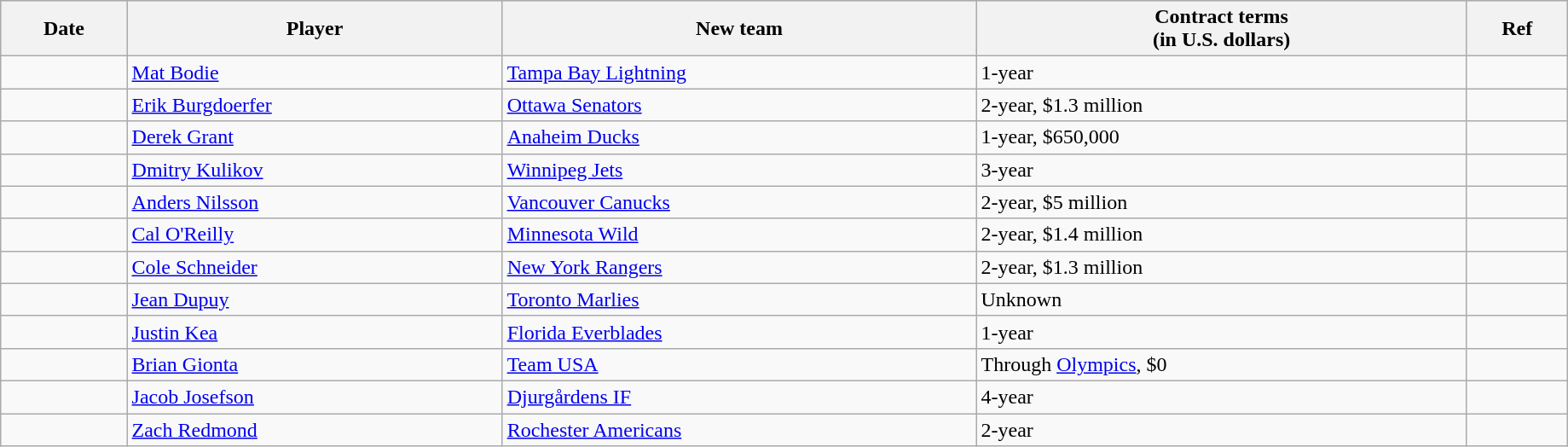<table class="wikitable" width=97%>
<tr style="background:#ddd; text-align:center;">
<th>Date</th>
<th>Player</th>
<th>New team</th>
<th>Contract terms<br>(in U.S. dollars)</th>
<th>Ref</th>
</tr>
<tr>
<td></td>
<td><a href='#'>Mat Bodie</a></td>
<td><a href='#'>Tampa Bay Lightning</a></td>
<td>1-year</td>
<td></td>
</tr>
<tr>
<td></td>
<td><a href='#'>Erik Burgdoerfer</a></td>
<td><a href='#'>Ottawa Senators</a></td>
<td>2-year, $1.3 million</td>
<td></td>
</tr>
<tr>
<td></td>
<td><a href='#'>Derek Grant</a></td>
<td><a href='#'>Anaheim Ducks</a></td>
<td>1-year, $650,000</td>
<td></td>
</tr>
<tr>
<td></td>
<td><a href='#'>Dmitry Kulikov</a></td>
<td><a href='#'>Winnipeg Jets</a></td>
<td>3-year</td>
<td></td>
</tr>
<tr>
<td></td>
<td><a href='#'>Anders Nilsson</a></td>
<td><a href='#'>Vancouver Canucks</a></td>
<td>2-year, $5 million</td>
<td></td>
</tr>
<tr>
<td></td>
<td><a href='#'>Cal O'Reilly</a></td>
<td><a href='#'>Minnesota Wild</a></td>
<td>2-year, $1.4 million</td>
<td></td>
</tr>
<tr>
<td></td>
<td><a href='#'>Cole Schneider</a></td>
<td><a href='#'>New York Rangers</a></td>
<td>2-year, $1.3 million</td>
<td></td>
</tr>
<tr>
<td></td>
<td><a href='#'>Jean Dupuy</a></td>
<td><a href='#'>Toronto Marlies</a></td>
<td>Unknown</td>
<td></td>
</tr>
<tr>
<td></td>
<td><a href='#'>Justin Kea</a></td>
<td><a href='#'>Florida Everblades</a></td>
<td>1-year</td>
<td></td>
</tr>
<tr>
<td></td>
<td><a href='#'>Brian Gionta</a></td>
<td><a href='#'>Team USA</a></td>
<td>Through <a href='#'>Olympics</a>, $0</td>
<td></td>
</tr>
<tr>
<td></td>
<td><a href='#'>Jacob Josefson</a></td>
<td><a href='#'>Djurgårdens IF</a></td>
<td>4-year</td>
<td></td>
</tr>
<tr>
<td></td>
<td><a href='#'>Zach Redmond</a></td>
<td><a href='#'>Rochester Americans</a></td>
<td>2-year</td>
<td></td>
</tr>
</table>
